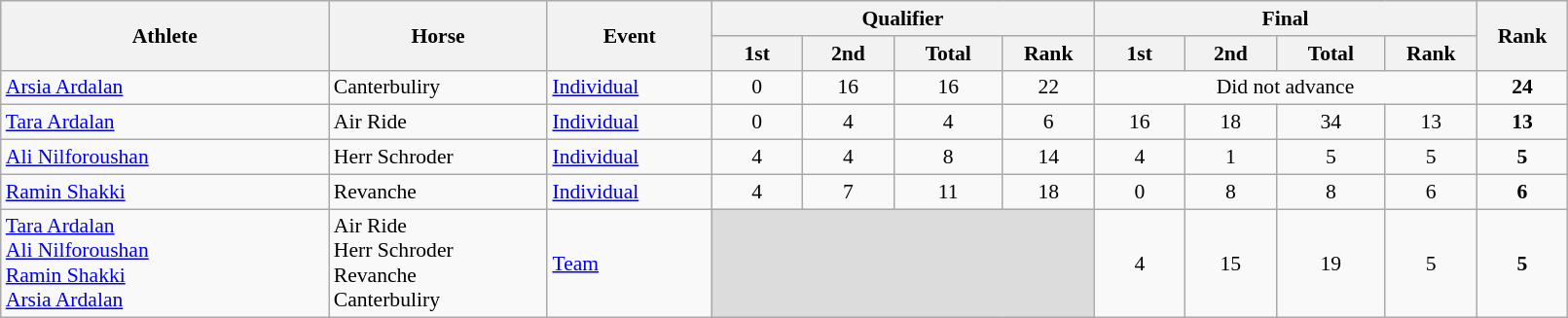<table class="wikitable" width="85%" style="text-align:center; font-size:90%">
<tr>
<th rowspan="2" width="18%">Athlete</th>
<th rowspan="2" width="12%">Horse</th>
<th rowspan="2" width="9%">Event</th>
<th colspan="4" width="21%">Qualifier</th>
<th colspan="4" width="21%">Final</th>
<th rowspan="2" width="5%">Rank</th>
</tr>
<tr>
<th width="5%">1st</th>
<th width="5%">2nd</th>
<th width="6%">Total</th>
<th>Rank</th>
<th width="5%">1st</th>
<th width="5%">2nd</th>
<th width="6%">Total</th>
<th>Rank</th>
</tr>
<tr>
<td align="left"><a href='#'>Arsia Ardalan</a></td>
<td align="left">Canterbuliry</td>
<td align="left"><a href='#'>Individual</a></td>
<td>0</td>
<td>16</td>
<td>16</td>
<td>22</td>
<td colspan=4 align=center>Did not advance</td>
<td><strong>24</strong></td>
</tr>
<tr>
<td align="left"><a href='#'>Tara Ardalan</a></td>
<td align="left">Air Ride</td>
<td align="left"><a href='#'>Individual</a></td>
<td>0</td>
<td>4</td>
<td>4</td>
<td>6 <strong></strong></td>
<td>16</td>
<td>18</td>
<td>34</td>
<td>13</td>
<td><strong>13</strong></td>
</tr>
<tr>
<td align="left"><a href='#'>Ali Nilforoushan</a></td>
<td align="left">Herr Schroder</td>
<td align="left"><a href='#'>Individual</a></td>
<td>4</td>
<td>4</td>
<td>8</td>
<td>14 <strong></strong></td>
<td>4</td>
<td>1</td>
<td>5</td>
<td>5</td>
<td><strong>5</strong></td>
</tr>
<tr>
<td align="left"><a href='#'>Ramin Shakki</a></td>
<td align="left">Revanche</td>
<td align="left"><a href='#'>Individual</a></td>
<td>4</td>
<td>7</td>
<td>11</td>
<td>18 <strong></strong></td>
<td>0</td>
<td>8</td>
<td>8</td>
<td>6</td>
<td><strong>6</strong></td>
</tr>
<tr>
<td align="left"><a href='#'>Tara Ardalan</a><br><a href='#'>Ali Nilforoushan</a><br><a href='#'>Ramin Shakki</a><br><a href='#'>Arsia Ardalan</a></td>
<td align="left">Air Ride<br>Herr Schroder<br>Revanche<br>Canterbuliry</td>
<td align="left"><a href='#'>Team</a></td>
<td colspan=4 bgcolor=#DCDCDC></td>
<td>4</td>
<td>15</td>
<td>19</td>
<td>5</td>
<td><strong>5</strong></td>
</tr>
</table>
